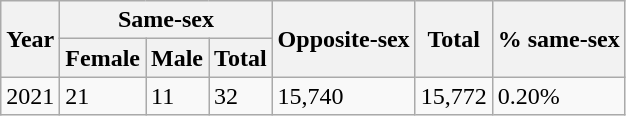<table class="wikitable">
<tr>
<th rowspan=2>Year</th>
<th colspan=3>Same-sex</th>
<th rowspan=2>Opposite-sex</th>
<th rowspan=2>Total</th>
<th rowspan=2>% same-sex</th>
</tr>
<tr>
<th>Female</th>
<th>Male</th>
<th>Total</th>
</tr>
<tr>
<td>2021</td>
<td>21</td>
<td>11</td>
<td>32</td>
<td>15,740</td>
<td>15,772</td>
<td>0.20%</td>
</tr>
</table>
